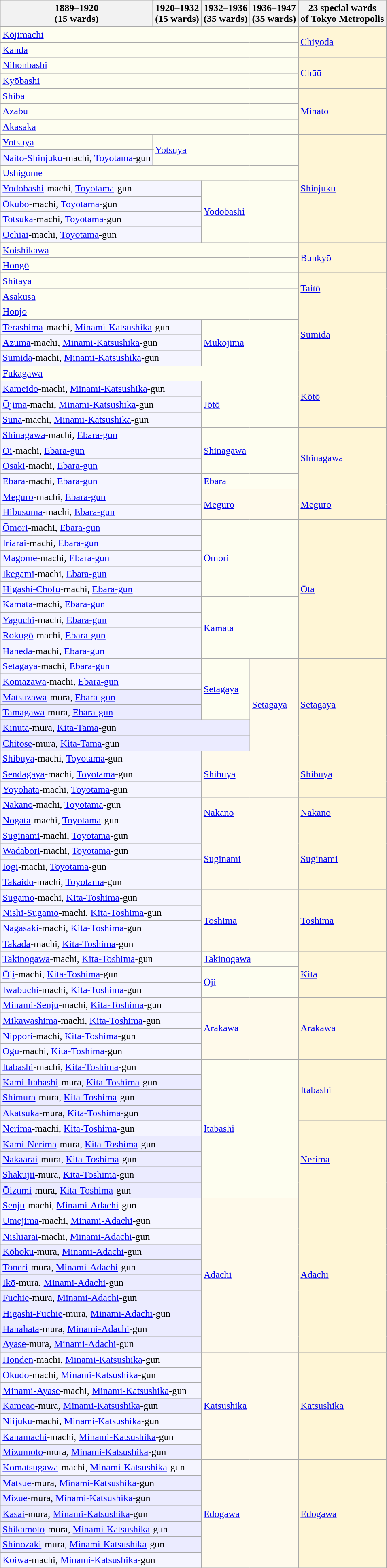<table class="wikitable">
<tr>
<th colspan="2">1889–1920<br>(15 wards)</th>
<th colspan="2">1920–1932<br>(15 wards)</th>
<th>1932–1936<br>(35 wards)</th>
<th>1936–1947<br>(35 wards)</th>
<th>23 special wards<br>of Tokyo Metropolis</th>
</tr>
<tr>
<td colspan="6" style="background-color: #fefef0"><a href='#'>Kōjimachi</a></td>
<td rowspan="2" style="background-color: #fff6d6"><a href='#'>Chiyoda</a></td>
</tr>
<tr>
<td colspan="6" style="background-color: #fefef0"><a href='#'>Kanda</a></td>
</tr>
<tr>
<td colspan="6" style="background-color: #fefef0"><a href='#'>Nihonbashi</a></td>
<td rowspan="2" style="background-color: #fff6d6"><a href='#'>Chūō</a></td>
</tr>
<tr>
<td colspan="6" style="background-color: #fefef0"><a href='#'>Kyōbashi</a></td>
</tr>
<tr>
<td colspan="6" style="background-color: #fefef0"><a href='#'>Shiba</a></td>
<td rowspan="3" style="background-color: #fff6d6"><a href='#'>Minato</a></td>
</tr>
<tr>
<td colspan="6" style="background-color: #fefef0"><a href='#'>Azabu</a></td>
</tr>
<tr>
<td colspan="6" style="background-color: #fefef0"><a href='#'>Akasaka</a></td>
</tr>
<tr>
<td colspan="2" style="background-color: #fefef0"><a href='#'>Yotsuya</a></td>
<td colspan="4" rowspan="2" style="background-color: #fefef0"><a href='#'>Yotsuya</a></td>
<td rowspan="7" style="background-color: #fff6d6"><a href='#'>Shinjuku</a></td>
</tr>
<tr>
<td colspan="2" style="background-color: #f5f5ff"><a href='#'>Naito-Shinjuku</a>-machi, <a href='#'>Toyotama</a>-gun</td>
</tr>
<tr>
<td colspan="6" style="background-color: #fefef0"><a href='#'>Ushigome</a></td>
</tr>
<tr>
<td colspan="4" style="background-color: #f5f5ff"><a href='#'>Yodobashi</a>-machi, <a href='#'>Toyotama</a>-gun</td>
<td rowspan="4" colspan="2" style="background-color: #fefef0"><a href='#'>Yodobashi</a></td>
</tr>
<tr>
<td colspan="4" style="background-color: #f5f5ff"><a href='#'>Ōkubo</a>-machi, <a href='#'>Toyotama</a>-gun</td>
</tr>
<tr>
<td colspan="4" style="background-color: #f5f5ff"><a href='#'>Totsuka</a>-machi, <a href='#'>Toyotama</a>-gun</td>
</tr>
<tr>
<td colspan="4" style="background-color: #f5f5ff"><a href='#'>Ochiai</a>-machi, <a href='#'>Toyotama</a>-gun</td>
</tr>
<tr>
<td colspan="6" style="background-color: #fefef0"><a href='#'>Koishikawa</a></td>
<td rowspan="2" style="background-color: #fff6d6"><a href='#'>Bunkyō</a></td>
</tr>
<tr>
<td colspan="6" style="background-color: #fefef0"><a href='#'>Hongō</a></td>
</tr>
<tr>
<td colspan="6" style="background-color: #fefef0"><a href='#'>Shitaya</a></td>
<td rowspan="2" style="background-color: #fff6d6"><a href='#'>Taitō</a></td>
</tr>
<tr>
<td colspan="6" style="background-color: #fefef0"><a href='#'>Asakusa</a></td>
</tr>
<tr>
<td colspan="6" style="background-color: #fefef0"><a href='#'>Honjo</a></td>
<td rowspan="4" style="background-color: #fff6d6"><a href='#'>Sumida</a></td>
</tr>
<tr>
<td colspan="4" style="background-color: #f5f5ff"><a href='#'>Terashima</a>-machi, <a href='#'>Minami-Katsushika</a>-gun</td>
<td colspan="2" rowspan="3" style="background-color: #fefef0"><a href='#'>Mukojima</a></td>
</tr>
<tr>
<td colspan="4" style="background-color: #f5f5ff"><a href='#'>Azuma</a>-machi, <a href='#'>Minami-Katsushika</a>-gun</td>
</tr>
<tr>
<td colspan="4" style="background-color: #f5f5ff"><a href='#'>Sumida</a>-machi, <a href='#'>Minami-Katsushika</a>-gun</td>
</tr>
<tr>
<td colspan="6" style="background-color: #fefef0"><a href='#'>Fukagawa</a></td>
<td rowspan="4" style="background-color: #fff6d6"><a href='#'>Kōtō</a></td>
</tr>
<tr>
<td colspan="4" style="background-color: #f5f5ff"><a href='#'>Kameido</a>-machi, <a href='#'>Minami-Katsushika</a>-gun</td>
<td colspan="2" rowspan="3" style="background-color: #fefef0"><a href='#'>Jōtō</a></td>
</tr>
<tr>
<td colspan="4" style="background-color: #f5f5ff"><a href='#'>Ōjima</a>-machi, <a href='#'>Minami-Katsushika</a>-gun</td>
</tr>
<tr>
<td colspan="4" style="background-color: #f5f5ff"><a href='#'>Suna</a>-machi, <a href='#'>Minami-Katsushika</a>-gun</td>
</tr>
<tr>
<td colspan="4" style="background-color: #f5f5ff"><a href='#'>Shinagawa</a>-machi, <a href='#'>Ebara-gun</a></td>
<td colspan="2" rowspan="3" style="background-color: #fefef0"><a href='#'>Shinagawa</a></td>
<td rowspan="4" style="background-color: #fff6d6"><a href='#'>Shinagawa</a></td>
</tr>
<tr>
<td colspan="4" style="background-color: #f5f5ff"><a href='#'>Ōi</a>-machi, <a href='#'>Ebara-gun</a></td>
</tr>
<tr>
<td colspan="4" style="background-color: #f5f5ff"><a href='#'>Ōsaki</a>-machi, <a href='#'>Ebara-gun</a></td>
</tr>
<tr>
<td colspan="4" style="background-color: #f5f5ff"><a href='#'>Ebara</a>-machi, <a href='#'>Ebara-gun</a></td>
<td colspan="2" style="background-color: #fefef0"><a href='#'>Ebara</a></td>
</tr>
<tr>
<td colspan="4" style="background-color: #f5f5ff"><a href='#'>Meguro</a>-machi, <a href='#'>Ebara-gun</a></td>
<td colspan="2" rowspan="2" style="background-color: #fffaeb"><a href='#'>Meguro</a></td>
<td colspan="1" rowspan="2" style="background-color: #fff6d6"><a href='#'>Meguro</a></td>
</tr>
<tr>
<td colspan="4" style="background-color: #f5f5ff"><a href='#'>Hibusuma</a>-machi, <a href='#'>Ebara-gun</a></td>
</tr>
<tr>
<td colspan="4" style="background-color: #f5f5ff"><a href='#'>Ōmori</a>-machi, <a href='#'>Ebara-gun</a></td>
<td colspan="2" rowspan="5" style="background-color: #fefef0"><a href='#'>Ōmori</a></td>
<td rowspan="9" style="background-color: #fff6d6"><a href='#'>Ōta</a></td>
</tr>
<tr>
<td colspan="4" style="background-color: #f5f5ff"><a href='#'>Iriarai</a>-machi, <a href='#'>Ebara-gun</a></td>
</tr>
<tr>
<td colspan="4" style="background-color: #f5f5ff"><a href='#'>Magome</a>-machi, <a href='#'>Ebara-gun</a></td>
</tr>
<tr>
<td colspan="4" style="background-color: #f5f5ff"><a href='#'>Ikegami</a>-machi, <a href='#'>Ebara-gun</a></td>
</tr>
<tr>
<td colspan="4" style="background-color: #f5f5ff"><a href='#'>Higashi-Chōfu</a>-machi, <a href='#'>Ebara-gun</a></td>
</tr>
<tr>
<td colspan="4" style="background-color: #f5f5ff"><a href='#'>Kamata</a>-machi, <a href='#'>Ebara-gun</a></td>
<td colspan="2" rowspan="4" style="background-color: #fefef0"><a href='#'>Kamata</a></td>
</tr>
<tr>
<td colspan="4" style="background-color: #f5f5ff"><a href='#'>Yaguchi</a>-machi, <a href='#'>Ebara-gun</a></td>
</tr>
<tr>
<td colspan="4" style="background-color: #f5f5ff"><a href='#'>Rokugō</a>-machi, <a href='#'>Ebara-gun</a></td>
</tr>
<tr>
<td colspan="4" style="background-color: #f5f5ff"><a href='#'>Haneda</a>-machi, <a href='#'>Ebara-gun</a></td>
</tr>
<tr>
<td colspan="4" style="background-color: #f5f5ff"><a href='#'>Setagaya</a>-machi, <a href='#'>Ebara-gun</a></td>
<td rowspan="4" style="background-color: #fefef0"><a href='#'>Setagaya</a></td>
<td rowspan="6" colspan="1" style="background-color: #fffaeb"><a href='#'>Setagaya</a></td>
<td rowspan="6" colspan="1" style="background-color: #fff6d6"><a href='#'>Setagaya</a></td>
</tr>
<tr>
<td colspan="4" style="background-color: #f5f5ff"><a href='#'>Komazawa</a>-machi, <a href='#'>Ebara-gun</a></td>
</tr>
<tr>
<td colspan="4" style="background-color: #ebebff"><a href='#'>Matsuzawa</a>-mura, <a href='#'>Ebara-gun</a></td>
</tr>
<tr>
<td colspan="4" style="background-color: #ebebff"><a href='#'>Tamagawa</a>-mura, <a href='#'>Ebara-gun</a></td>
</tr>
<tr>
<td colspan="5" style="background-color: #ebebff"><a href='#'>Kinuta</a>-mura, <a href='#'>Kita-Tama</a>-gun</td>
</tr>
<tr>
<td colspan="5" style="background-color: #ebebff"><a href='#'>Chitose</a>-mura, <a href='#'>Kita-Tama</a>-gun</td>
</tr>
<tr>
<td colspan="4" style="background-color: #f5f5ff"><a href='#'>Shibuya</a>-machi, <a href='#'>Toyotama</a>-gun</td>
<td colspan="2" rowspan="3" style="background-color: #fffaeb"><a href='#'>Shibuya</a></td>
<td colspan="1" rowspan="3" style="background-color: #fff6d6"><a href='#'>Shibuya</a></td>
</tr>
<tr>
<td colspan="4" style="background-color: #f5f5ff"><a href='#'>Sendagaya</a>-machi, <a href='#'>Toyotama</a>-gun</td>
</tr>
<tr>
<td colspan="4" style="background-color: #f5f5ff"><a href='#'>Yoyohata</a>-machi, <a href='#'>Toyotama</a>-gun</td>
</tr>
<tr>
<td colspan="4" style="background-color: #f5f5ff"><a href='#'>Nakano</a>-machi, <a href='#'>Toyotama</a>-gun</td>
<td colspan="2" rowspan="2" style="background-color: #fffaeb"><a href='#'>Nakano</a></td>
<td colspan="1" rowspan="2" style="background-color: #fff6d6"><a href='#'>Nakano</a></td>
</tr>
<tr>
<td colspan="4" style="background-color: #f5f5ff"><a href='#'>Nogata</a>-machi, <a href='#'>Toyotama</a>-gun</td>
</tr>
<tr>
<td colspan="4" style="background-color: #f5f5ff"><a href='#'>Suginami</a>-machi, <a href='#'>Toyotama</a>-gun</td>
<td colspan="2" rowspan="4" style="background-color: #fffaeb"><a href='#'>Suginami</a></td>
<td colspan="1" rowspan="4" style="background-color: #fff6d6"><a href='#'>Suginami</a></td>
</tr>
<tr>
<td colspan="4" style="background-color: #f5f5ff"><a href='#'>Wadabori</a>-machi, <a href='#'>Toyotama</a>-gun</td>
</tr>
<tr>
<td colspan="4" style="background-color: #f5f5ff"><a href='#'>Iogi</a>-machi, <a href='#'>Toyotama</a>-gun</td>
</tr>
<tr>
<td colspan="4" style="background-color: #f5f5ff"><a href='#'>Takaido</a>-machi, <a href='#'>Toyotama</a>-gun</td>
</tr>
<tr>
<td colspan="4" style="background-color: #f5f5ff"><a href='#'>Sugamo</a>-machi, <a href='#'>Kita-Toshima</a>-gun</td>
<td colspan="2" rowspan="4" style="background-color: #fffaeb"><a href='#'>Toshima</a></td>
<td colspan="1" rowspan="4" style="background-color: #fff6d6"><a href='#'>Toshima</a></td>
</tr>
<tr>
<td colspan="4" style="background-color: #f5f5ff"><a href='#'>Nishi-Sugamo</a>-machi, <a href='#'>Kita-Toshima</a>-gun</td>
</tr>
<tr>
<td colspan="4" style="background-color: #f5f5ff"><a href='#'>Nagasaki</a>-machi, <a href='#'>Kita-Toshima</a>-gun</td>
</tr>
<tr>
<td colspan="4" style="background-color: #f5f5ff"><a href='#'>Takada</a>-machi, <a href='#'>Kita-Toshima</a>-gun</td>
</tr>
<tr>
<td colspan="4" style="background-color: #f5f5ff"><a href='#'>Takinogawa</a>-machi, <a href='#'>Kita-Toshima</a>-gun</td>
<td colspan="2" style="background-color: #fefef0"><a href='#'>Takinogawa</a></td>
<td rowspan="3" style="background-color: #fff6d6"><a href='#'>Kita</a></td>
</tr>
<tr>
<td colspan="4" style="background-color: #f5f5ff"><a href='#'>Ōji</a>-machi, <a href='#'>Kita-Toshima</a>-gun</td>
<td colspan="2" rowspan="2" style="background-color: #fefef0"><a href='#'>Ōji</a></td>
</tr>
<tr>
<td colspan="4" style="background-color: #f5f5ff"><a href='#'>Iwabuchi</a>-machi, <a href='#'>Kita-Toshima</a>-gun</td>
</tr>
<tr>
<td colspan="4" style="background-color: #f5f5ff"><a href='#'>Minami-Senju</a>-machi, <a href='#'>Kita-Toshima</a>-gun</td>
<td colspan="2" rowspan="4" style="background-color: #fffaeb"><a href='#'>Arakawa</a></td>
<td colspan="1" rowspan="4" style="background-color: #fff6d6"><a href='#'>Arakawa</a></td>
</tr>
<tr>
<td colspan="4" style="background-color: #f5f5ff"><a href='#'>Mikawashima</a>-machi, <a href='#'>Kita-Toshima</a>-gun</td>
</tr>
<tr>
<td colspan="4" style="background-color: #f5f5ff"><a href='#'>Nippori</a>-machi, <a href='#'>Kita-Toshima</a>-gun</td>
</tr>
<tr>
<td colspan="4" style="background-color: #f5f5ff"><a href='#'>Ogu</a>-machi, <a href='#'>Kita-Toshima</a>-gun</td>
</tr>
<tr>
<td colspan="4" style="background-color: #f5f5ff"><a href='#'>Itabashi</a>-machi, <a href='#'>Kita-Toshima</a>-gun</td>
<td colspan="2" rowspan="9" style="background-color: #fefef0"><a href='#'>Itabashi</a></td>
<td rowspan="4" style="background-color: #fff6d6"><a href='#'>Itabashi</a></td>
</tr>
<tr>
<td colspan="4" style="background-color: #ebebff"><a href='#'>Kami-Itabashi</a>-mura, <a href='#'>Kita-Toshima</a>-gun</td>
</tr>
<tr>
<td colspan="4" style="background-color: #ebebff"><a href='#'>Shimura</a>-mura, <a href='#'>Kita-Toshima</a>-gun</td>
</tr>
<tr>
<td colspan="4" style="background-color: #ebebff"><a href='#'>Akatsuka</a>-mura, <a href='#'>Kita-Toshima</a>-gun</td>
</tr>
<tr>
<td colspan="4" style="background-color: #f5f5ff"><a href='#'>Nerima</a>-machi, <a href='#'>Kita-Toshima</a>-gun</td>
<td rowspan="5" style="background-color: #fff6d6"><a href='#'>Nerima</a></td>
</tr>
<tr>
<td colspan="4" style="background-color: #ebebff"><a href='#'>Kami-Nerima</a>-mura, <a href='#'>Kita-Toshima</a>-gun</td>
</tr>
<tr>
<td colspan="4" style="background-color: #ebebff"><a href='#'>Nakaarai</a>-mura, <a href='#'>Kita-Toshima</a>-gun</td>
</tr>
<tr>
<td colspan="4" style="background-color: #ebebff"><a href='#'>Shakujii</a>-mura, <a href='#'>Kita-Toshima</a>-gun</td>
</tr>
<tr>
<td colspan="4" style="background-color: #ebebff"><a href='#'>Ōizumi</a>-mura, <a href='#'>Kita-Toshima</a>-gun</td>
</tr>
<tr>
<td colspan="4" style="background-color: #f5f5ff"><a href='#'>Senju</a>-machi, <a href='#'>Minami-Adachi</a>-gun</td>
<td colspan="2" rowspan="10" style="background-color: #fffaeb"><a href='#'>Adachi</a></td>
<td colspan="1" rowspan="10" style="background-color: #fff6d6"><a href='#'>Adachi</a></td>
</tr>
<tr>
<td colspan="4" style="background-color: #f5f5ff"><a href='#'>Umejima</a>-machi, <a href='#'>Minami-Adachi</a>-gun</td>
</tr>
<tr>
<td colspan="4" style="background-color: #f5f5ff"><a href='#'>Nishiarai</a>-machi, <a href='#'>Minami-Adachi</a>-gun</td>
</tr>
<tr>
<td colspan="4" style="background-color: #ebebff"><a href='#'>Kōhoku</a>-mura, <a href='#'>Minami-Adachi</a>-gun</td>
</tr>
<tr>
<td colspan="4" style="background-color: #ebebff"><a href='#'>Toneri</a>-mura, <a href='#'>Minami-Adachi</a>-gun</td>
</tr>
<tr>
<td colspan="4" style="background-color: #ebebff"><a href='#'>Ikō</a>-mura, <a href='#'>Minami-Adachi</a>-gun</td>
</tr>
<tr>
<td colspan="4" style="background-color: #ebebff"><a href='#'>Fuchie</a>-mura, <a href='#'>Minami-Adachi</a>-gun</td>
</tr>
<tr>
<td colspan="4" style="background-color: #ebebff"><a href='#'>Higashi-Fuchie</a>-mura, <a href='#'>Minami-Adachi</a>-gun</td>
</tr>
<tr>
<td colspan="4" style="background-color: #ebebff"><a href='#'>Hanahata</a>-mura, <a href='#'>Minami-Adachi</a>-gun</td>
</tr>
<tr>
<td colspan="4" style="background-color: #ebebff"><a href='#'>Ayase</a>-mura, <a href='#'>Minami-Adachi</a>-gun</td>
</tr>
<tr>
<td colspan="4" style="background-color: #f5f5ff"><a href='#'>Honden</a>-machi, <a href='#'>Minami-Katsushika</a>-gun</td>
<td colspan="2" rowspan="7" style="background-color: #fffaeb"><a href='#'>Katsushika</a></td>
<td colspan="1" rowspan="7" style="background-color: #fff6d6"><a href='#'>Katsushika</a></td>
</tr>
<tr>
<td colspan="4" style="background-color: #f5f5ff"><a href='#'>Okudo</a>-machi, <a href='#'>Minami-Katsushika</a>-gun</td>
</tr>
<tr>
<td colspan="4" style="background-color: #f5f5ff"><a href='#'>Minami-Ayase</a>-machi, <a href='#'>Minami-Katsushika</a>-gun</td>
</tr>
<tr>
<td colspan="4" style="background-color: #ebebff"><a href='#'>Kameao</a>-mura, <a href='#'>Minami-Katsushika</a>-gun</td>
</tr>
<tr>
<td colspan="4" style="background-color: #f5f5ff"><a href='#'>Niijuku</a>-machi, <a href='#'>Minami-Katsushika</a>-gun</td>
</tr>
<tr>
<td colspan="4" style="background-color: #f5f5ff"><a href='#'>Kanamachi</a>-machi, <a href='#'>Minami-Katsushika</a>-gun</td>
</tr>
<tr>
<td colspan="4" style="background-color: #ebebff"><a href='#'>Mizumoto</a>-mura, <a href='#'>Minami-Katsushika</a>-gun</td>
</tr>
<tr>
<td colspan="4" style="background-color: #f5f5ff"><a href='#'>Komatsugawa</a>-machi, <a href='#'>Minami-Katsushika</a>-gun</td>
<td colspan="2" rowspan="7" style="background-color: #fffaeb"><a href='#'>Edogawa</a></td>
<td colspan="1" rowspan="7" style="background-color: #fff6d6"><a href='#'>Edogawa</a></td>
</tr>
<tr>
<td colspan="4" style="background-color: #ebebff"><a href='#'>Matsue</a>-mura, <a href='#'>Minami-Katsushika</a>-gun</td>
</tr>
<tr>
<td colspan="4" style="background-color: #ebebff"><a href='#'>Mizue</a>-mura, <a href='#'>Minami-Katsushika</a>-gun</td>
</tr>
<tr>
<td colspan="4" style="background-color: #ebebff"><a href='#'>Kasai</a>-mura, <a href='#'>Minami-Katsushika</a>-gun</td>
</tr>
<tr>
<td colspan="4" style="background-color: #ebebff"><a href='#'>Shikamoto</a>-mura, <a href='#'>Minami-Katsushika</a>-gun</td>
</tr>
<tr>
<td colspan="4" style="background-color: #ebebff"><a href='#'>Shinozaki</a>-mura, <a href='#'>Minami-Katsushika</a>-gun</td>
</tr>
<tr>
<td colspan="4" style="background-color: #f5f5ff"><a href='#'>Koiwa</a>-machi, <a href='#'>Minami-Katsushika</a>-gun</td>
</tr>
</table>
